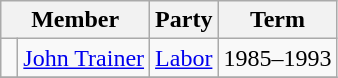<table class="wikitable">
<tr>
<th colspan="2">Member</th>
<th>Party</th>
<th>Term</th>
</tr>
<tr>
<td> </td>
<td><a href='#'>John Trainer</a></td>
<td><a href='#'>Labor</a></td>
<td>1985–1993</td>
</tr>
<tr>
</tr>
</table>
